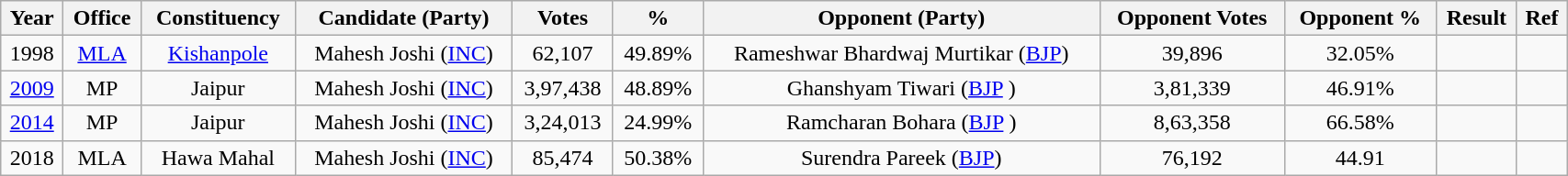<table class="wikitable sortable" style="width:90%; text-align: center;">
<tr>
<th>Year</th>
<th>Office</th>
<th>Constituency</th>
<th>Candidate (Party)</th>
<th>Votes</th>
<th>%</th>
<th>Opponent (Party)</th>
<th>Opponent Votes</th>
<th>Opponent %</th>
<th>Result</th>
<th>Ref</th>
</tr>
<tr>
<td>1998</td>
<td><a href='#'>MLA</a></td>
<td><a href='#'>Kishanpole</a></td>
<td>Mahesh Joshi (<a href='#'>INC</a>) </td>
<td>62,107</td>
<td>49.89%</td>
<td>Rameshwar Bhardwaj Murtikar (<a href='#'>BJP</a>) </td>
<td>39,896</td>
<td>32.05%</td>
<td></td>
<td></td>
</tr>
<tr>
<td><a href='#'>2009</a></td>
<td>MP</td>
<td>Jaipur</td>
<td>Mahesh Joshi (<a href='#'>INC</a>)  </td>
<td>3,97,438</td>
<td>48.89%</td>
<td>Ghanshyam Tiwari (<a href='#'>BJP</a> ) </td>
<td>3,81,339</td>
<td>46.91%</td>
<td></td>
<td></td>
</tr>
<tr>
<td><a href='#'>2014</a></td>
<td>MP</td>
<td>Jaipur</td>
<td>Mahesh Joshi (<a href='#'>INC</a>)  </td>
<td>3,24,013</td>
<td>24.99%</td>
<td>Ramcharan Bohara (<a href='#'>BJP</a> ) </td>
<td>8,63,358</td>
<td>66.58%</td>
<td></td>
<td></td>
</tr>
<tr>
<td>2018</td>
<td>MLA</td>
<td>Hawa Mahal</td>
<td>Mahesh Joshi (<a href='#'>INC</a>) </td>
<td>85,474</td>
<td>50.38%</td>
<td>Surendra Pareek (<a href='#'>BJP</a>) </td>
<td>76,192</td>
<td>44.91</td>
<td></td>
<td></td>
</tr>
</table>
